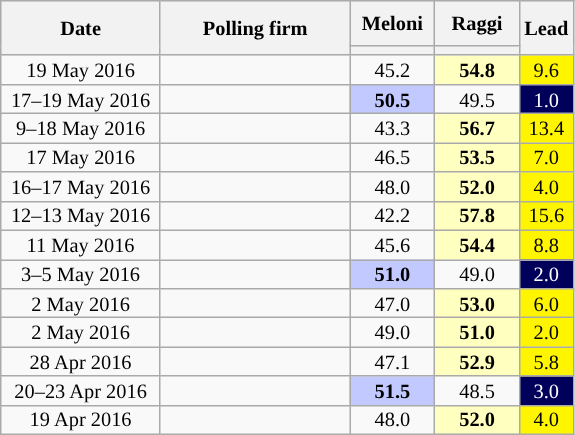<table class="wikitable collapsible" style="text-align:center;font-size:85%;line-height:13px">
<tr style="height:30px; background-color:#E9E9E9">
<th style="width:100px;" rowspan="2">Date</th>
<th style="width:120px;" rowspan="2">Polling firm</th>
<th style="width:50px;">Meloni</th>
<th style="width:50px;">Raggi</th>
<th style="width:25px;" rowspan="2">Lead</th>
</tr>
<tr>
<th style="background:"></th>
<th style="background:"></th>
</tr>
<tr>
<td>19 May 2016</td>
<td></td>
<td>45.2</td>
<td style="background:#FFFFBF"><strong>54.8</strong></td>
<td style="background:#FFF500; color:black;">9.6</td>
</tr>
<tr>
<td>17–19 May 2016</td>
<td></td>
<td style="background:#C1C9FF"><strong>50.5</strong></td>
<td>49.5</td>
<td style="background:#00005A; color:white;">1.0</td>
</tr>
<tr>
<td>9–18 May 2016</td>
<td></td>
<td>43.3</td>
<td style="background:#FFFFBF"><strong>56.7</strong></td>
<td style="background:#FFF500; color:black;">13.4</td>
</tr>
<tr>
<td>17 May 2016</td>
<td></td>
<td>46.5</td>
<td style="background:#FFFFBF"><strong>53.5</strong></td>
<td style="background:#FFF500; color:black;">7.0</td>
</tr>
<tr>
<td>16–17 May 2016</td>
<td></td>
<td>48.0</td>
<td style="background:#FFFFBF"><strong>52.0</strong></td>
<td style="background:#FFF500; color:black;">4.0</td>
</tr>
<tr>
<td>12–13 May 2016</td>
<td></td>
<td>42.2</td>
<td style="background:#FFFFBF"><strong>57.8</strong></td>
<td style="background:#FFF500; color:black;">15.6</td>
</tr>
<tr>
<td>11 May 2016</td>
<td></td>
<td>45.6</td>
<td style="background:#FFFFBF"><strong>54.4</strong></td>
<td style="background:#FFF500; color:black;">8.8</td>
</tr>
<tr>
<td>3–5 May 2016</td>
<td></td>
<td style="background:#C1C9FF"><strong>51.0</strong></td>
<td>49.0</td>
<td style="background:#00005A; color:white;">2.0</td>
</tr>
<tr>
<td>2 May 2016</td>
<td></td>
<td>47.0</td>
<td style="background:#FFFFBF"><strong>53.0</strong></td>
<td style="background:#FFF500; color:black;">6.0</td>
</tr>
<tr>
<td>2 May 2016</td>
<td></td>
<td>49.0</td>
<td style="background:#FFFFBF"><strong>51.0</strong></td>
<td style="background:#FFF500; color:black;">2.0</td>
</tr>
<tr>
<td>28 Apr 2016</td>
<td></td>
<td>47.1</td>
<td style="background:#FFFFBF"><strong>52.9</strong></td>
<td style="background:#FFF500; color:black;">5.8</td>
</tr>
<tr>
<td>20–23 Apr 2016</td>
<td></td>
<td style="background:#C1C9FF"><strong>51.5</strong></td>
<td>48.5</td>
<td style="background:#00005A; color:white;">3.0</td>
</tr>
<tr>
<td>19 Apr 2016</td>
<td></td>
<td>48.0</td>
<td style="background:#FFFFBF"><strong>52.0</strong></td>
<td style="background:#FFF500; color:black;">4.0</td>
</tr>
</table>
